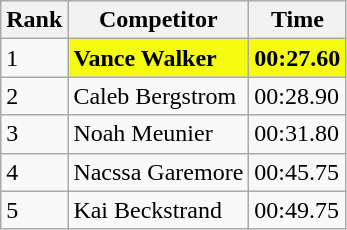<table class="wikitable sortable collapsible">
<tr>
<th>Rank</th>
<th>Competitor</th>
<th>Time</th>
</tr>
<tr>
<td>1</td>
<td style="background-color:#F4FB0E"><strong>Vance Walker</strong></td>
<td style="background-color:#F4FB0E"><strong>00:27.60</strong></td>
</tr>
<tr>
<td>2</td>
<td>Caleb Bergstrom</td>
<td>00:28.90<br></td>
</tr>
<tr>
<td>3</td>
<td>Noah Meunier</td>
<td>00:31.80</td>
</tr>
<tr>
<td>4</td>
<td>Nacssa Garemore</td>
<td>00:45.75</td>
</tr>
<tr>
<td>5</td>
<td>Kai Beckstrand</td>
<td>00:49.75</td>
</tr>
</table>
